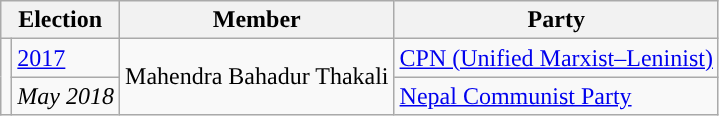<table class="wikitable">
<tr>
<th colspan="2">Election</th>
<th>Member</th>
<th>Party</th>
</tr>
<tr>
<td rowspan="2" style="background-color:"></td>
<td><a href='#'>2017</a></td>
<td rowspan="2">Mahendra Bahadur Thakali</td>
<td><a href='#'>CPN (Unified Marxist–Leninist)</a></td>
</tr>
<tr>
<td><em>May 2018</em></td>
<td><a href='#'>Nepal Communist Party</a></td>
</tr>
</table>
